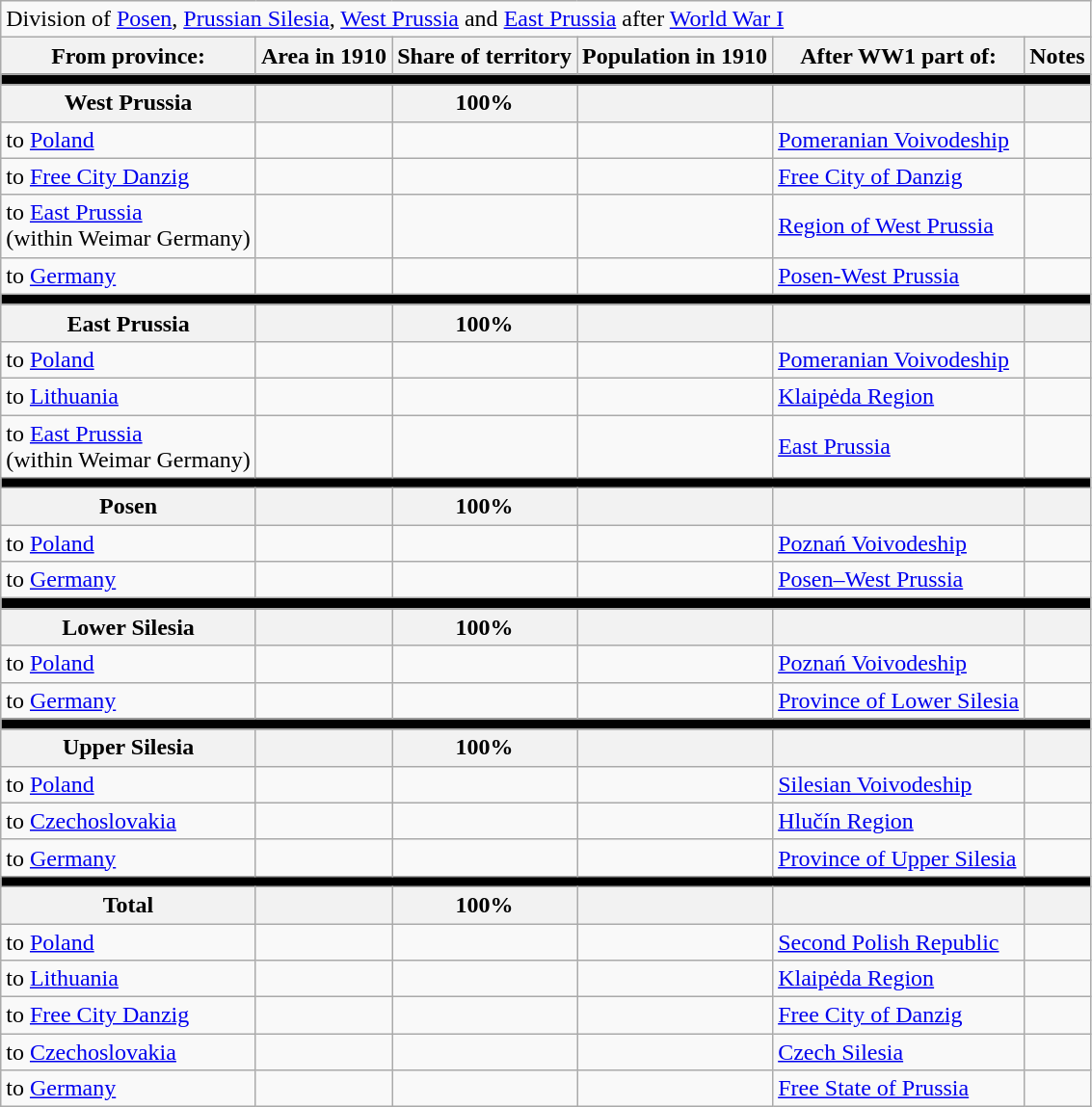<table class="wikitable">
<tr>
<td colspan="6">Division of <a href='#'>Posen</a>, <a href='#'>Prussian Silesia</a>, <a href='#'>West Prussia</a> and <a href='#'>East Prussia</a> after <a href='#'>World War I</a></td>
</tr>
<tr>
<th>From province:</th>
<th>Area in 1910</th>
<th>Share of territory</th>
<th>Population in 1910</th>
<th>After WW1 part of:</th>
<th>Notes</th>
</tr>
<tr>
<td colspan=6 style="background:#000000"></td>
</tr>
<tr>
<th>West Prussia</th>
<th></th>
<th>100%</th>
<th></th>
<th></th>
<th></th>
</tr>
<tr>
<td>to <a href='#'>Poland</a></td>
<td><strong></strong></td>
<td><strong></strong></td>
<td><strong></strong></td>
<td><a href='#'>Pomeranian Voivodeship</a></td>
<td></td>
</tr>
<tr>
<td>to <a href='#'>Free City Danzig</a></td>
<td></td>
<td><strong></strong></td>
<td><strong></strong></td>
<td><a href='#'>Free City of Danzig</a></td>
<td></td>
</tr>
<tr>
<td>to <a href='#'>East Prussia</a><br>(within Weimar Germany)</td>
<td></td>
<td><strong></strong></td>
<td><strong></strong></td>
<td><a href='#'>Region of West Prussia</a></td>
<td></td>
</tr>
<tr>
<td>to <a href='#'>Germany</a></td>
<td></td>
<td><strong></strong></td>
<td><strong></strong></td>
<td><a href='#'>Posen-West Prussia</a></td>
<td></td>
</tr>
<tr>
<td colspan=6 style="background:#000000"></td>
</tr>
<tr>
<th>East Prussia</th>
<th></th>
<th>100%</th>
<th></th>
<th></th>
<th></th>
</tr>
<tr>
<td>to <a href='#'>Poland</a></td>
<td><strong></strong></td>
<td><strong></strong></td>
<td><strong></strong></td>
<td><a href='#'>Pomeranian Voivodeship</a><br></td>
<td></td>
</tr>
<tr>
<td>to <a href='#'>Lithuania</a></td>
<td><strong></strong></td>
<td><strong></strong></td>
<td><strong></strong></td>
<td><a href='#'>Klaipėda Region</a></td>
<td></td>
</tr>
<tr>
<td>to <a href='#'>East Prussia</a><br>(within Weimar Germany)</td>
<td><strong></strong></td>
<td><strong></strong></td>
<td><strong></strong></td>
<td><a href='#'>East Prussia</a></td>
<td></td>
</tr>
<tr>
<td colspan=6 style="background:#000000"></td>
</tr>
<tr>
<th>Posen</th>
<th></th>
<th>100%</th>
<th></th>
<th></th>
<th></th>
</tr>
<tr>
<td>to <a href='#'>Poland</a></td>
<td><strong></strong></td>
<td><strong></strong></td>
<td><strong></strong></td>
<td><a href='#'>Poznań Voivodeship</a></td>
<td></td>
</tr>
<tr>
<td>to <a href='#'>Germany</a></td>
<td><strong></strong></td>
<td><strong></strong></td>
<td><strong></strong></td>
<td><a href='#'>Posen–West Prussia</a></td>
<td></td>
</tr>
<tr>
<td colspan=6 style="background:#000000"></td>
</tr>
<tr>
<th>Lower Silesia</th>
<th></th>
<th>100%</th>
<th></th>
<th></th>
<th></th>
</tr>
<tr>
<td>to <a href='#'>Poland</a></td>
<td><strong></strong></td>
<td><strong></strong></td>
<td><strong></strong></td>
<td><a href='#'>Poznań Voivodeship</a><br></td>
<td></td>
</tr>
<tr>
<td>to <a href='#'>Germany</a></td>
<td><strong></strong></td>
<td><strong></strong></td>
<td><strong></strong></td>
<td><a href='#'>Province of Lower Silesia</a></td>
<td></td>
</tr>
<tr>
<td colspan=6 style="background:#000000"></td>
</tr>
<tr>
<th>Upper Silesia</th>
<th></th>
<th>100%</th>
<th></th>
<th></th>
<th></th>
</tr>
<tr>
<td>to <a href='#'>Poland</a></td>
<td><strong></strong></td>
<td><strong></strong></td>
<td><strong></strong></td>
<td><a href='#'>Silesian Voivodeship</a></td>
<td></td>
</tr>
<tr>
<td>to <a href='#'>Czechoslovakia</a></td>
<td></td>
<td><strong></strong></td>
<td><strong></strong></td>
<td><a href='#'>Hlučín Region</a></td>
<td></td>
</tr>
<tr>
<td>to <a href='#'>Germany</a></td>
<td><strong></strong></td>
<td><strong></strong></td>
<td><strong></strong></td>
<td><a href='#'>Province of Upper Silesia</a></td>
<td></td>
</tr>
<tr>
<td colspan=6 style="background:#000000"></td>
</tr>
<tr>
<th>Total</th>
<th></th>
<th>100%</th>
<th></th>
<th></th>
<th></th>
</tr>
<tr>
<td>to <a href='#'>Poland</a></td>
<td><strong></strong></td>
<td><strong></strong></td>
<td><strong></strong></td>
<td><a href='#'>Second Polish Republic</a></td>
<td></td>
</tr>
<tr>
<td>to <a href='#'>Lithuania</a></td>
<td><strong></strong></td>
<td><strong></strong></td>
<td><strong></strong></td>
<td><a href='#'>Klaipėda Region</a></td>
<td></td>
</tr>
<tr>
<td>to <a href='#'>Free City Danzig</a></td>
<td></td>
<td><strong></strong></td>
<td><strong></strong></td>
<td><a href='#'>Free City of Danzig</a></td>
<td></td>
</tr>
<tr>
<td>to <a href='#'>Czechoslovakia</a></td>
<td></td>
<td><strong></strong></td>
<td><strong></strong></td>
<td><a href='#'>Czech Silesia</a></td>
<td></td>
</tr>
<tr>
<td>to <a href='#'>Germany</a></td>
<td><strong></strong></td>
<td><strong></strong></td>
<td><strong></strong></td>
<td><a href='#'>Free State of Prussia</a></td>
<td></td>
</tr>
</table>
